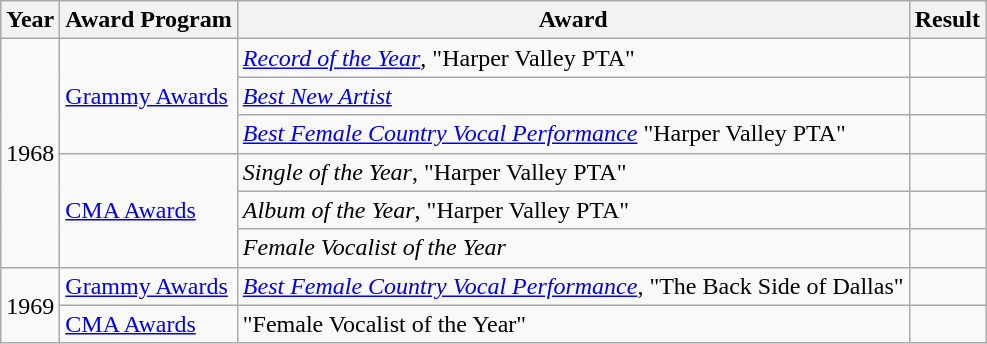<table class="wikitable">
<tr>
<th>Year</th>
<th>Award Program</th>
<th>Award</th>
<th>Result</th>
</tr>
<tr>
<td rowspan="6">1968</td>
<td rowspan="3"><a href='#'>Grammy Awards</a></td>
<td><em><a href='#'>Record of the Year</a></em>, "Harper Valley PTA"</td>
<td></td>
</tr>
<tr>
<td><em><a href='#'>Best New Artist</a></em></td>
<td></td>
</tr>
<tr>
<td><em><a href='#'>Best Female Country Vocal Performance</a></em> "Harper Valley PTA"</td>
<td></td>
</tr>
<tr>
<td rowspan="3"><a href='#'>CMA Awards</a></td>
<td><em>Single of the Year</em>, "Harper Valley PTA"</td>
<td></td>
</tr>
<tr>
<td><em>Album of the Year</em>, "Harper Valley PTA"</td>
<td></td>
</tr>
<tr>
<td><em>Female Vocalist of the Year</em></td>
<td></td>
</tr>
<tr>
<td rowspan="2">1969</td>
<td><a href='#'>Grammy Awards</a></td>
<td><em><a href='#'>Best Female Country Vocal Performance</a></em>, "The Back Side of Dallas"</td>
<td></td>
</tr>
<tr>
<td><a href='#'>CMA Awards</a></td>
<td>"Female Vocalist of the Year"</td>
<td></td>
</tr>
</table>
